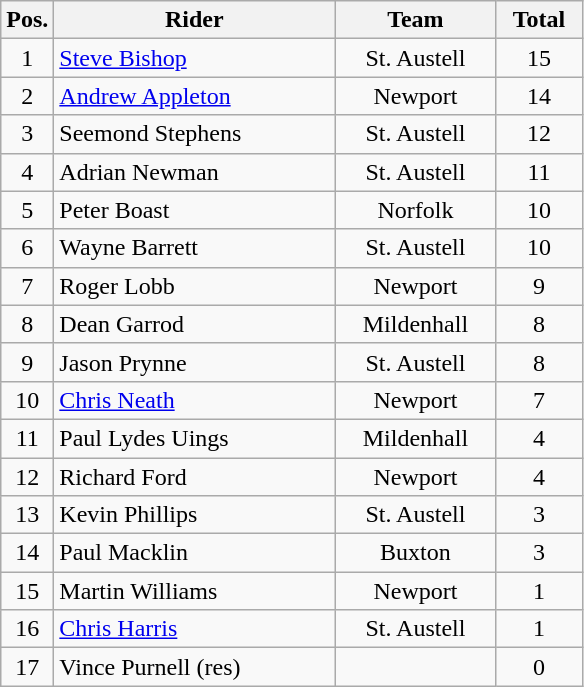<table class=wikitable>
<tr>
<th width=25px>Pos.</th>
<th width=180px>Rider</th>
<th width=100px>Team</th>
<th width=50px>Total</th>
</tr>
<tr align=center >
<td>1</td>
<td align=left><a href='#'>Steve Bishop</a></td>
<td>St. Austell</td>
<td>15</td>
</tr>
<tr align=center>
<td>2</td>
<td align=left><a href='#'>Andrew Appleton</a></td>
<td>Newport</td>
<td>14</td>
</tr>
<tr align=center>
<td>3</td>
<td align=left>Seemond Stephens</td>
<td>St. Austell</td>
<td>12</td>
</tr>
<tr align=center>
<td>4</td>
<td align=left>Adrian Newman</td>
<td>St. Austell</td>
<td>11</td>
</tr>
<tr align=center>
<td>5</td>
<td align=left>Peter Boast</td>
<td>Norfolk</td>
<td>10</td>
</tr>
<tr align=center>
<td>6</td>
<td align=left>Wayne Barrett</td>
<td>St. Austell</td>
<td>10</td>
</tr>
<tr align=center>
<td>7</td>
<td align=left>Roger Lobb</td>
<td>Newport</td>
<td>9</td>
</tr>
<tr align=center>
<td>8</td>
<td align=left>Dean Garrod</td>
<td>Mildenhall</td>
<td>8</td>
</tr>
<tr align=center>
<td>9</td>
<td align=left>Jason Prynne</td>
<td>St. Austell</td>
<td>8</td>
</tr>
<tr align=center>
<td>10</td>
<td align=left><a href='#'>Chris Neath</a></td>
<td>Newport</td>
<td>7</td>
</tr>
<tr align=center>
<td>11</td>
<td align=left>Paul Lydes Uings</td>
<td>Mildenhall</td>
<td>4</td>
</tr>
<tr align=center>
<td>12</td>
<td align=left>Richard Ford</td>
<td>Newport</td>
<td>4</td>
</tr>
<tr align=center>
<td>13</td>
<td align=left>Kevin Phillips</td>
<td>St. Austell</td>
<td>3</td>
</tr>
<tr align=center>
<td>14</td>
<td align=left>Paul Macklin</td>
<td>Buxton</td>
<td>3</td>
</tr>
<tr align=center>
<td>15</td>
<td align=left>Martin Williams</td>
<td>Newport</td>
<td>1</td>
</tr>
<tr align=center>
<td>16</td>
<td align=left><a href='#'>Chris Harris</a></td>
<td>St. Austell</td>
<td>1</td>
</tr>
<tr align=center>
<td>17</td>
<td align=left>Vince Purnell (res)</td>
<td></td>
<td>0</td>
</tr>
</table>
